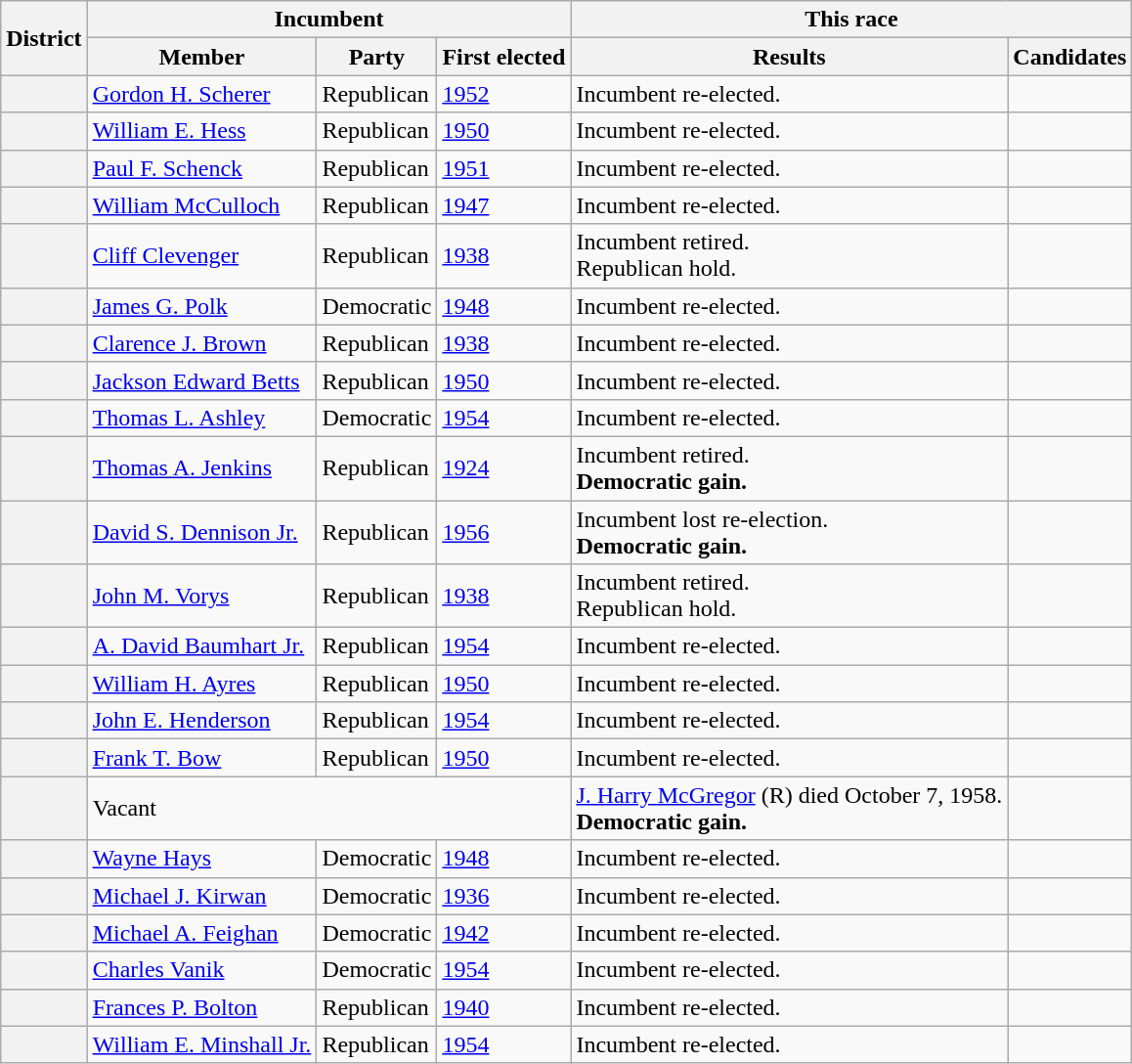<table class=wikitable>
<tr>
<th rowspan=2>District</th>
<th colspan=3>Incumbent</th>
<th colspan=2>This race</th>
</tr>
<tr>
<th>Member</th>
<th>Party</th>
<th>First elected</th>
<th>Results</th>
<th>Candidates</th>
</tr>
<tr>
<th></th>
<td><a href='#'>Gordon H. Scherer</a></td>
<td>Republican</td>
<td><a href='#'>1952</a></td>
<td>Incumbent re-elected.</td>
<td nowrap></td>
</tr>
<tr>
<th></th>
<td><a href='#'>William E. Hess</a></td>
<td>Republican</td>
<td><a href='#'>1950</a></td>
<td>Incumbent re-elected.</td>
<td nowrap></td>
</tr>
<tr>
<th></th>
<td><a href='#'>Paul F. Schenck</a></td>
<td>Republican</td>
<td><a href='#'>1951 </a></td>
<td>Incumbent re-elected.</td>
<td nowrap></td>
</tr>
<tr>
<th></th>
<td><a href='#'>William McCulloch</a></td>
<td>Republican</td>
<td><a href='#'>1947 </a></td>
<td>Incumbent re-elected.</td>
<td nowrap></td>
</tr>
<tr>
<th></th>
<td><a href='#'>Cliff Clevenger</a></td>
<td>Republican</td>
<td><a href='#'>1938</a></td>
<td>Incumbent retired.<br>Republican hold.</td>
<td nowrap></td>
</tr>
<tr>
<th></th>
<td><a href='#'>James G. Polk</a></td>
<td>Democratic</td>
<td><a href='#'>1948</a></td>
<td>Incumbent re-elected.</td>
<td nowrap></td>
</tr>
<tr>
<th></th>
<td><a href='#'>Clarence J. Brown</a></td>
<td>Republican</td>
<td><a href='#'>1938</a></td>
<td>Incumbent re-elected.</td>
<td nowrap></td>
</tr>
<tr>
<th></th>
<td><a href='#'>Jackson Edward Betts</a></td>
<td>Republican</td>
<td><a href='#'>1950</a></td>
<td>Incumbent re-elected.</td>
<td nowrap></td>
</tr>
<tr>
<th></th>
<td><a href='#'>Thomas L. Ashley</a></td>
<td>Democratic</td>
<td><a href='#'>1954</a></td>
<td>Incumbent re-elected.</td>
<td nowrap></td>
</tr>
<tr>
<th></th>
<td><a href='#'>Thomas A. Jenkins</a></td>
<td>Republican</td>
<td><a href='#'>1924</a></td>
<td>Incumbent retired.<br><strong>Democratic gain.</strong></td>
<td nowrap></td>
</tr>
<tr>
<th></th>
<td><a href='#'>David S. Dennison Jr.</a></td>
<td>Republican</td>
<td><a href='#'>1956</a></td>
<td>Incumbent lost re-election.<br><strong>Democratic gain.</strong></td>
<td nowrap></td>
</tr>
<tr>
<th></th>
<td><a href='#'>John M. Vorys</a></td>
<td>Republican</td>
<td><a href='#'>1938</a></td>
<td>Incumbent retired.<br>Republican hold.</td>
<td nowrap></td>
</tr>
<tr>
<th></th>
<td><a href='#'>A. David Baumhart Jr.</a></td>
<td>Republican</td>
<td><a href='#'>1954</a></td>
<td>Incumbent re-elected.</td>
<td nowrap></td>
</tr>
<tr>
<th></th>
<td><a href='#'>William H. Ayres</a></td>
<td>Republican</td>
<td><a href='#'>1950</a></td>
<td>Incumbent re-elected.</td>
<td nowrap></td>
</tr>
<tr>
<th></th>
<td><a href='#'>John E. Henderson</a></td>
<td>Republican</td>
<td><a href='#'>1954</a></td>
<td>Incumbent re-elected.</td>
<td nowrap></td>
</tr>
<tr>
<th></th>
<td><a href='#'>Frank T. Bow</a></td>
<td>Republican</td>
<td><a href='#'>1950</a></td>
<td>Incumbent re-elected.</td>
<td nowrap></td>
</tr>
<tr>
<th></th>
<td colspan=3>Vacant</td>
<td><a href='#'>J. Harry McGregor</a> (R) died October 7, 1958.<br><strong>Democratic gain.</strong></td>
<td nowrap></td>
</tr>
<tr>
<th></th>
<td><a href='#'>Wayne Hays</a></td>
<td>Democratic</td>
<td><a href='#'>1948</a></td>
<td>Incumbent re-elected.</td>
<td nowrap></td>
</tr>
<tr>
<th></th>
<td><a href='#'>Michael J. Kirwan</a></td>
<td>Democratic</td>
<td><a href='#'>1936</a></td>
<td>Incumbent re-elected.</td>
<td nowrap></td>
</tr>
<tr>
<th></th>
<td><a href='#'>Michael A. Feighan</a></td>
<td>Democratic</td>
<td><a href='#'>1942</a></td>
<td>Incumbent re-elected.</td>
<td nowrap></td>
</tr>
<tr>
<th></th>
<td><a href='#'>Charles Vanik</a></td>
<td>Democratic</td>
<td><a href='#'>1954</a></td>
<td>Incumbent re-elected.</td>
<td nowrap></td>
</tr>
<tr>
<th></th>
<td><a href='#'>Frances P. Bolton</a></td>
<td>Republican</td>
<td><a href='#'>1940</a></td>
<td>Incumbent re-elected.</td>
<td nowrap></td>
</tr>
<tr>
<th></th>
<td><a href='#'>William E. Minshall Jr.</a></td>
<td>Republican</td>
<td><a href='#'>1954</a></td>
<td>Incumbent re-elected.</td>
<td nowrap></td>
</tr>
</table>
